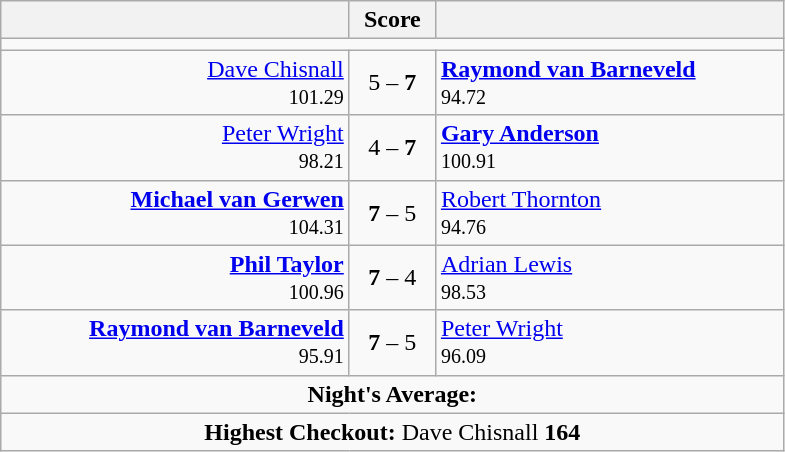<table class=wikitable style="text-align:center">
<tr>
<th width=225></th>
<th width=50>Score</th>
<th width=225></th>
</tr>
<tr align=centre>
<td colspan="3"></td>
</tr>
<tr align=left>
<td align=right><a href='#'>Dave Chisnall</a>  <br><small><span>101.29</span></small></td>
<td align=center>5 – <strong>7</strong></td>
<td> <strong><a href='#'>Raymond van Barneveld</a></strong> <br><small><span>94.72</span></small></td>
</tr>
<tr align=left>
<td align=right><a href='#'>Peter Wright</a>  <br><small><span>98.21</span></small></td>
<td align=center>4 – <strong>7</strong></td>
<td> <strong><a href='#'>Gary Anderson</a></strong> <br><small><span>100.91</span></small></td>
</tr>
<tr align=left>
<td align=right><strong><a href='#'>Michael van Gerwen</a></strong>  <br><small><span>104.31</span></small></td>
<td align=center><strong>7</strong> – 5</td>
<td> <a href='#'>Robert Thornton</a> <br><small><span>94.76</span></small></td>
</tr>
<tr align=left>
<td align=right><strong><a href='#'>Phil Taylor</a></strong>  <br><small><span>100.96</span></small></td>
<td align=center><strong>7</strong> – 4</td>
<td> <a href='#'>Adrian Lewis</a> <br><small><span>98.53</span></small></td>
</tr>
<tr align=left>
<td align=right><strong><a href='#'>Raymond van Barneveld</a></strong>  <br><small><span>95.91</span></small></td>
<td align=center><strong>7</strong> – 5</td>
<td> <a href='#'>Peter Wright</a> <br><small><span>96.09</span></small></td>
</tr>
<tr align=center>
<td colspan="3"><strong>Night's Average:</strong> </td>
</tr>
<tr align=center>
<td colspan="3"><strong>Highest Checkout:</strong> Dave Chisnall <strong>164</strong></td>
</tr>
</table>
